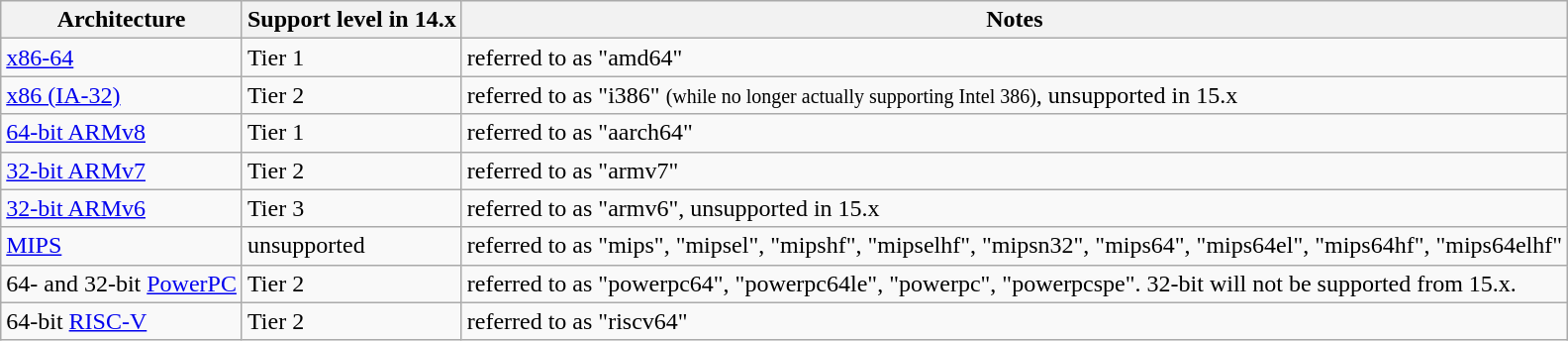<table class="wikitable sortable">
<tr>
<th>Architecture</th>
<th>Support level in 14.x</th>
<th>Notes</th>
</tr>
<tr>
<td><a href='#'>x86-64</a></td>
<td>Tier 1</td>
<td>referred to as "amd64"</td>
</tr>
<tr>
<td><a href='#'>x86 (IA-32)</a></td>
<td>Tier 2</td>
<td>referred to as "i386" <small>(while no longer actually supporting Intel 386)</small>, unsupported in 15.x</td>
</tr>
<tr>
<td><a href='#'>64-bit ARMv8</a></td>
<td>Tier 1</td>
<td>referred to as "aarch64"</td>
</tr>
<tr>
<td><a href='#'>32-bit ARMv7</a></td>
<td>Tier 2</td>
<td>referred to as "armv7"</td>
</tr>
<tr>
<td><a href='#'>32-bit ARMv6</a></td>
<td>Tier 3</td>
<td>referred to as "armv6", unsupported in 15.x</td>
</tr>
<tr>
<td><a href='#'>MIPS</a></td>
<td>unsupported</td>
<td>referred to as "mips", "mipsel", "mipshf", "mipselhf", "mipsn32", "mips64", "mips64el", "mips64hf", "mips64elhf"</td>
</tr>
<tr>
<td>64- and 32-bit <a href='#'>PowerPC</a></td>
<td>Tier 2</td>
<td>referred to as "powerpc64", "powerpc64le", "powerpc", "powerpcspe". 32-bit will not be supported from 15.x.</td>
</tr>
<tr>
<td>64-bit <a href='#'>RISC-V</a></td>
<td>Tier 2</td>
<td>referred to as "riscv64"</td>
</tr>
</table>
